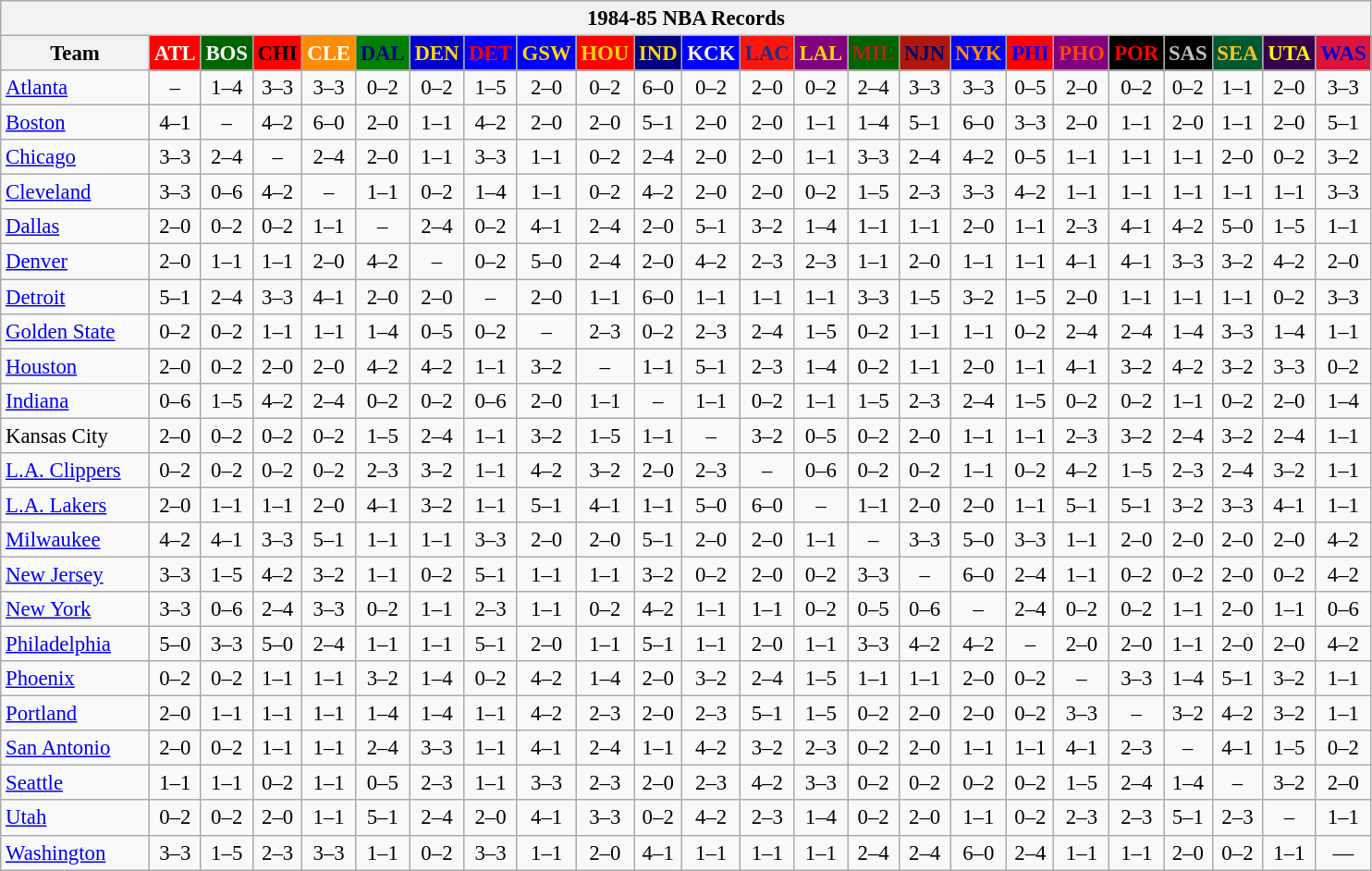<table class="wikitable" style="font-size:95%; text-align:center;">
<tr>
<th colspan=24>1984-85 NBA Records</th>
</tr>
<tr>
<th width=100>Team</th>
<th style="background:#FF0000;color:#FFFFFF;width=35">ATL</th>
<th style="background:#006400;color:#FFFFFF;width=35">BOS</th>
<th style="background:#FF0000;color:#000000;width=35">CHI</th>
<th style="background:#FF8C00;color:#FFFFFF;width=35">CLE</th>
<th style="background:#008000;color:#00008B;width=35">DAL</th>
<th style="background:#0000CD;color:#FFD700;width=35">DEN</th>
<th style="background:#0000FF;color:#FF0000;width=35">DET</th>
<th style="background:#0000FF;color:#FFD700;width=35">GSW</th>
<th style="background:#FF0000;color:#FFD700;width=35">HOU</th>
<th style="background:#000080;color:#FFD700;width=35">IND</th>
<th style="background:#0000FF;color:#FFFFFF;width=35">KCK</th>
<th style="background:#F9160D;color:#1A2E8B;width=35">LAC</th>
<th style="background:#800080;color:#FFD700;width=35">LAL</th>
<th style="background:#006400;color:#B22222;width=35">MIL</th>
<th style="background:#B0170C;color:#00056D;width=35">NJN</th>
<th style="background:#0000FF;color:#FF8C00;width=35">NYK</th>
<th style="background:#FF0000;color:#0000FF;width=35">PHI</th>
<th style="background:#800080;color:#FF4500;width=35">PHO</th>
<th style="background:#000000;color:#FF0000;width=35">POR</th>
<th style="background:#000000;color:#C0C0C0;width=35">SAS</th>
<th style="background:#005831;color:#FFC322;width=35">SEA</th>
<th style="background:#36004A;color:#FFFF00;width=35">UTA</th>
<th style="background:#DC143C;color:#0000CD;width=35">WAS</th>
</tr>
<tr>
<td style="text-align:left;"><a href='#'>Atlanta</a></td>
<td>–</td>
<td>1–4</td>
<td>3–3</td>
<td>3–3</td>
<td>0–2</td>
<td>0–2</td>
<td>1–5</td>
<td>2–0</td>
<td>0–2</td>
<td>6–0</td>
<td>0–2</td>
<td>2–0</td>
<td>0–2</td>
<td>2–4</td>
<td>3–3</td>
<td>3–3</td>
<td>0–5</td>
<td>2–0</td>
<td>0–2</td>
<td>0–2</td>
<td>1–1</td>
<td>2–0</td>
<td>3–3</td>
</tr>
<tr>
<td style="text-align:left;"><a href='#'>Boston</a></td>
<td>4–1</td>
<td>–</td>
<td>4–2</td>
<td>6–0</td>
<td>2–0</td>
<td>1–1</td>
<td>4–2</td>
<td>2–0</td>
<td>2–0</td>
<td>5–1</td>
<td>2–0</td>
<td>2–0</td>
<td>1–1</td>
<td>1–4</td>
<td>5–1</td>
<td>6–0</td>
<td>3–3</td>
<td>2–0</td>
<td>1–1</td>
<td>2–0</td>
<td>1–1</td>
<td>2–0</td>
<td>5–1</td>
</tr>
<tr>
<td style="text-align:left;"><a href='#'>Chicago</a></td>
<td>3–3</td>
<td>2–4</td>
<td>–</td>
<td>2–4</td>
<td>2–0</td>
<td>1–1</td>
<td>3–3</td>
<td>1–1</td>
<td>0–2</td>
<td>2–4</td>
<td>2–0</td>
<td>2–0</td>
<td>1–1</td>
<td>3–3</td>
<td>2–4</td>
<td>4–2</td>
<td>0–5</td>
<td>1–1</td>
<td>1–1</td>
<td>1–1</td>
<td>2–0</td>
<td>0–2</td>
<td>3–2</td>
</tr>
<tr>
<td style="text-align:left;"><a href='#'>Cleveland</a></td>
<td>3–3</td>
<td>0–6</td>
<td>4–2</td>
<td>–</td>
<td>1–1</td>
<td>0–2</td>
<td>1–4</td>
<td>1–1</td>
<td>0–2</td>
<td>4–2</td>
<td>2–0</td>
<td>2–0</td>
<td>0–2</td>
<td>1–5</td>
<td>2–3</td>
<td>3–3</td>
<td>4–2</td>
<td>1–1</td>
<td>1–1</td>
<td>1–1</td>
<td>1–1</td>
<td>1–1</td>
<td>3–3</td>
</tr>
<tr>
<td style="text-align:left;"><a href='#'>Dallas</a></td>
<td>2–0</td>
<td>0–2</td>
<td>0–2</td>
<td>1–1</td>
<td>–</td>
<td>2–4</td>
<td>0–2</td>
<td>4–1</td>
<td>2–4</td>
<td>2–0</td>
<td>5–1</td>
<td>3–2</td>
<td>1–4</td>
<td>1–1</td>
<td>1–1</td>
<td>2–0</td>
<td>1–1</td>
<td>2–3</td>
<td>4–1</td>
<td>4–2</td>
<td>5–0</td>
<td>1–5</td>
<td>1–1</td>
</tr>
<tr>
<td style="text-align:left;"><a href='#'>Denver</a></td>
<td>2–0</td>
<td>1–1</td>
<td>1–1</td>
<td>2–0</td>
<td>4–2</td>
<td>–</td>
<td>0–2</td>
<td>5–0</td>
<td>2–4</td>
<td>2–0</td>
<td>4–2</td>
<td>2–3</td>
<td>2–3</td>
<td>1–1</td>
<td>2–0</td>
<td>1–1</td>
<td>1–1</td>
<td>4–1</td>
<td>4–1</td>
<td>3–3</td>
<td>3–2</td>
<td>4–2</td>
<td>2–0</td>
</tr>
<tr>
<td style="text-align:left;"><a href='#'>Detroit</a></td>
<td>5–1</td>
<td>2–4</td>
<td>3–3</td>
<td>4–1</td>
<td>2–0</td>
<td>2–0</td>
<td>–</td>
<td>2–0</td>
<td>1–1</td>
<td>6–0</td>
<td>1–1</td>
<td>1–1</td>
<td>1–1</td>
<td>3–3</td>
<td>1–5</td>
<td>3–2</td>
<td>1–5</td>
<td>2–0</td>
<td>1–1</td>
<td>1–1</td>
<td>1–1</td>
<td>0–2</td>
<td>3–3</td>
</tr>
<tr>
<td style="text-align:left;"><a href='#'>Golden State</a></td>
<td>0–2</td>
<td>0–2</td>
<td>1–1</td>
<td>1–1</td>
<td>1–4</td>
<td>0–5</td>
<td>0–2</td>
<td>–</td>
<td>2–3</td>
<td>0–2</td>
<td>2–3</td>
<td>2–4</td>
<td>1–5</td>
<td>0–2</td>
<td>1–1</td>
<td>1–1</td>
<td>0–2</td>
<td>2–4</td>
<td>2–4</td>
<td>1–4</td>
<td>3–3</td>
<td>1–4</td>
<td>1–1</td>
</tr>
<tr>
<td style="text-align:left;"><a href='#'>Houston</a></td>
<td>2–0</td>
<td>0–2</td>
<td>2–0</td>
<td>2–0</td>
<td>4–2</td>
<td>4–2</td>
<td>1–1</td>
<td>3–2</td>
<td>–</td>
<td>1–1</td>
<td>5–1</td>
<td>2–3</td>
<td>1–4</td>
<td>0–2</td>
<td>1–1</td>
<td>2–0</td>
<td>1–1</td>
<td>4–1</td>
<td>3–2</td>
<td>4–2</td>
<td>3–2</td>
<td>3–3</td>
<td>0–2</td>
</tr>
<tr>
<td style="text-align:left;"><a href='#'>Indiana</a></td>
<td>0–6</td>
<td>1–5</td>
<td>4–2</td>
<td>2–4</td>
<td>0–2</td>
<td>0–2</td>
<td>0–6</td>
<td>2–0</td>
<td>1–1</td>
<td>–</td>
<td>1–1</td>
<td>0–2</td>
<td>1–1</td>
<td>1–5</td>
<td>2–3</td>
<td>2–4</td>
<td>1–5</td>
<td>0–2</td>
<td>0–2</td>
<td>1–1</td>
<td>0–2</td>
<td>2–0</td>
<td>1–4</td>
</tr>
<tr>
<td style="text-align:left;">Kansas City</td>
<td>2–0</td>
<td>0–2</td>
<td>0–2</td>
<td>0–2</td>
<td>1–5</td>
<td>2–4</td>
<td>1–1</td>
<td>3–2</td>
<td>1–5</td>
<td>1–1</td>
<td>–</td>
<td>3–2</td>
<td>0–5</td>
<td>0–2</td>
<td>2–0</td>
<td>1–1</td>
<td>1–1</td>
<td>2–3</td>
<td>3–2</td>
<td>2–4</td>
<td>3–2</td>
<td>2–4</td>
<td>1–1</td>
</tr>
<tr>
<td style="text-align:left;"><a href='#'>L.A. Clippers</a></td>
<td>0–2</td>
<td>0–2</td>
<td>0–2</td>
<td>0–2</td>
<td>2–3</td>
<td>3–2</td>
<td>1–1</td>
<td>4–2</td>
<td>3–2</td>
<td>2–0</td>
<td>2–3</td>
<td>–</td>
<td>0–6</td>
<td>0–2</td>
<td>0–2</td>
<td>1–1</td>
<td>0–2</td>
<td>4–2</td>
<td>1–5</td>
<td>2–3</td>
<td>2–4</td>
<td>3–2</td>
<td>1–1</td>
</tr>
<tr>
<td style="text-align:left;"><a href='#'>L.A. Lakers</a></td>
<td>2–0</td>
<td>1–1</td>
<td>1–1</td>
<td>2–0</td>
<td>4–1</td>
<td>3–2</td>
<td>1–1</td>
<td>5–1</td>
<td>4–1</td>
<td>1–1</td>
<td>5–0</td>
<td>6–0</td>
<td>–</td>
<td>1–1</td>
<td>2–0</td>
<td>2–0</td>
<td>1–1</td>
<td>5–1</td>
<td>5–1</td>
<td>3–2</td>
<td>3–3</td>
<td>4–1</td>
<td>1–1</td>
</tr>
<tr>
<td style="text-align:left;"><a href='#'>Milwaukee</a></td>
<td>4–2</td>
<td>4–1</td>
<td>3–3</td>
<td>5–1</td>
<td>1–1</td>
<td>1–1</td>
<td>3–3</td>
<td>2–0</td>
<td>2–0</td>
<td>5–1</td>
<td>2–0</td>
<td>2–0</td>
<td>1–1</td>
<td>–</td>
<td>3–3</td>
<td>5–0</td>
<td>3–3</td>
<td>1–1</td>
<td>2–0</td>
<td>2–0</td>
<td>2–0</td>
<td>2–0</td>
<td>4–2</td>
</tr>
<tr>
<td style="text-align:left;"><a href='#'>New Jersey</a></td>
<td>3–3</td>
<td>1–5</td>
<td>4–2</td>
<td>3–2</td>
<td>1–1</td>
<td>0–2</td>
<td>5–1</td>
<td>1–1</td>
<td>1–1</td>
<td>3–2</td>
<td>0–2</td>
<td>2–0</td>
<td>0–2</td>
<td>3–3</td>
<td>–</td>
<td>6–0</td>
<td>2–4</td>
<td>1–1</td>
<td>0–2</td>
<td>0–2</td>
<td>2–0</td>
<td>0–2</td>
<td>4–2</td>
</tr>
<tr>
<td style="text-align:left;"><a href='#'>New York</a></td>
<td>3–3</td>
<td>0–6</td>
<td>2–4</td>
<td>3–3</td>
<td>0–2</td>
<td>1–1</td>
<td>2–3</td>
<td>1–1</td>
<td>0–2</td>
<td>4–2</td>
<td>1–1</td>
<td>1–1</td>
<td>0–2</td>
<td>0–5</td>
<td>0–6</td>
<td>–</td>
<td>2–4</td>
<td>0–2</td>
<td>0–2</td>
<td>1–1</td>
<td>2–0</td>
<td>1–1</td>
<td>0–6</td>
</tr>
<tr>
<td style="text-align:left;"><a href='#'>Philadelphia</a></td>
<td>5–0</td>
<td>3–3</td>
<td>5–0</td>
<td>2–4</td>
<td>1–1</td>
<td>1–1</td>
<td>5–1</td>
<td>2–0</td>
<td>1–1</td>
<td>5–1</td>
<td>1–1</td>
<td>2–0</td>
<td>1–1</td>
<td>3–3</td>
<td>4–2</td>
<td>4–2</td>
<td>–</td>
<td>2–0</td>
<td>2–0</td>
<td>1–1</td>
<td>2–0</td>
<td>2–0</td>
<td>4–2</td>
</tr>
<tr>
<td style="text-align:left;"><a href='#'>Phoenix</a></td>
<td>0–2</td>
<td>0–2</td>
<td>1–1</td>
<td>1–1</td>
<td>3–2</td>
<td>1–4</td>
<td>0–2</td>
<td>4–2</td>
<td>1–4</td>
<td>2–0</td>
<td>3–2</td>
<td>2–4</td>
<td>1–5</td>
<td>1–1</td>
<td>1–1</td>
<td>2–0</td>
<td>0–2</td>
<td>–</td>
<td>3–3</td>
<td>1–4</td>
<td>5–1</td>
<td>3–2</td>
<td>1–1</td>
</tr>
<tr>
<td style="text-align:left;"><a href='#'>Portland</a></td>
<td>2–0</td>
<td>1–1</td>
<td>1–1</td>
<td>1–1</td>
<td>1–4</td>
<td>1–4</td>
<td>1–1</td>
<td>4–2</td>
<td>2–3</td>
<td>2–0</td>
<td>2–3</td>
<td>5–1</td>
<td>1–5</td>
<td>0–2</td>
<td>2–0</td>
<td>2–0</td>
<td>0–2</td>
<td>3–3</td>
<td>–</td>
<td>3–2</td>
<td>4–2</td>
<td>3–2</td>
<td>1–1</td>
</tr>
<tr>
<td style="text-align:left;"><a href='#'>San Antonio</a></td>
<td>2–0</td>
<td>0–2</td>
<td>1–1</td>
<td>1–1</td>
<td>2–4</td>
<td>3–3</td>
<td>1–1</td>
<td>4–1</td>
<td>2–4</td>
<td>1–1</td>
<td>4–2</td>
<td>3–2</td>
<td>2–3</td>
<td>0–2</td>
<td>2–0</td>
<td>1–1</td>
<td>1–1</td>
<td>4–1</td>
<td>2–3</td>
<td>–</td>
<td>4–1</td>
<td>1–5</td>
<td>0–2</td>
</tr>
<tr>
<td style="text-align:left;"><a href='#'>Seattle</a></td>
<td>1–1</td>
<td>1–1</td>
<td>0–2</td>
<td>1–1</td>
<td>0–5</td>
<td>2–3</td>
<td>1–1</td>
<td>3–3</td>
<td>2–3</td>
<td>2–0</td>
<td>2–3</td>
<td>4–2</td>
<td>3–3</td>
<td>0–2</td>
<td>0–2</td>
<td>0–2</td>
<td>0–2</td>
<td>1–5</td>
<td>2–4</td>
<td>1–4</td>
<td>–</td>
<td>3–2</td>
<td>2–0</td>
</tr>
<tr>
<td style="text-align:left;"><a href='#'>Utah</a></td>
<td>0–2</td>
<td>0–2</td>
<td>2–0</td>
<td>1–1</td>
<td>5–1</td>
<td>2–4</td>
<td>2–0</td>
<td>4–1</td>
<td>3–3</td>
<td>0–2</td>
<td>4–2</td>
<td>2–3</td>
<td>1–4</td>
<td>0–2</td>
<td>2–0</td>
<td>1–1</td>
<td>0–2</td>
<td>2–3</td>
<td>2–3</td>
<td>5–1</td>
<td>2–3</td>
<td>–</td>
<td>1–1</td>
</tr>
<tr>
<td style="text-align:left;"><a href='#'>Washington</a></td>
<td>3–3</td>
<td>1–5</td>
<td>2–3</td>
<td>3–3</td>
<td>1–1</td>
<td>0–2</td>
<td>3–3</td>
<td>1–1</td>
<td>2–0</td>
<td>4–1</td>
<td>1–1</td>
<td>1–1</td>
<td>1–1</td>
<td>2–4</td>
<td>2–4</td>
<td>6–0</td>
<td>2–4</td>
<td>1–1</td>
<td>1–1</td>
<td>2–0</td>
<td>0–2</td>
<td>1–1</td>
<td>—</td>
</tr>
</table>
